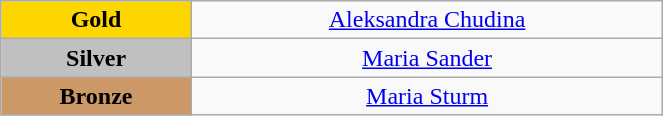<table class="wikitable" style="text-align:center; " width="35%">
<tr>
<td bgcolor="gold"><strong>Gold</strong></td>
<td><a href='#'>Aleksandra Chudina</a><br>  <small><em></em></small></td>
</tr>
<tr>
<td bgcolor="silver"><strong>Silver</strong></td>
<td><a href='#'>Maria Sander</a><br>  <small><em></em></small></td>
</tr>
<tr>
<td bgcolor="CC9966"><strong>Bronze</strong></td>
<td><a href='#'>Maria Sturm</a><br>  <small><em></em></small></td>
</tr>
</table>
